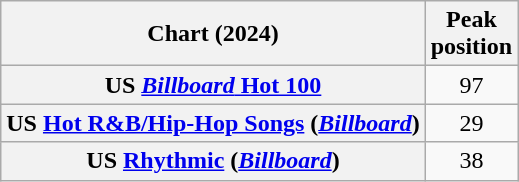<table class="wikitable sortable plainrowheaders" style="text-align:center">
<tr>
<th scope="col">Chart (2024)</th>
<th scope="col">Peak<br>position</th>
</tr>
<tr>
<th scope="row">US <a href='#'><em>Billboard</em> Hot 100</a></th>
<td>97</td>
</tr>
<tr>
<th scope="row">US <a href='#'>Hot R&B/Hip-Hop Songs</a> (<em><a href='#'>Billboard</a></em>)</th>
<td>29</td>
</tr>
<tr>
<th scope="row">US <a href='#'>Rhythmic</a> (<em><a href='#'>Billboard</a></em>)</th>
<td>38</td>
</tr>
</table>
